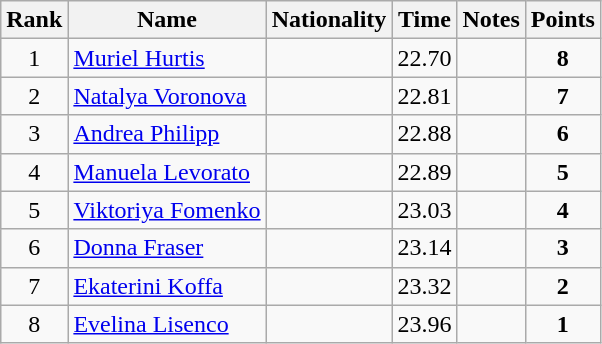<table class="wikitable sortable" style="text-align:center">
<tr>
<th>Rank</th>
<th>Name</th>
<th>Nationality</th>
<th>Time</th>
<th>Notes</th>
<th>Points</th>
</tr>
<tr>
<td>1</td>
<td align=left><a href='#'>Muriel Hurtis</a></td>
<td align=left></td>
<td>22.70</td>
<td></td>
<td><strong>8</strong></td>
</tr>
<tr>
<td>2</td>
<td align=left><a href='#'>Natalya Voronova</a></td>
<td align=left></td>
<td>22.81</td>
<td></td>
<td><strong>7</strong></td>
</tr>
<tr>
<td>3</td>
<td align=left><a href='#'>Andrea Philipp</a></td>
<td align=left></td>
<td>22.88</td>
<td></td>
<td><strong>6</strong></td>
</tr>
<tr>
<td>4</td>
<td align=left><a href='#'>Manuela Levorato</a></td>
<td align=left></td>
<td>22.89</td>
<td></td>
<td><strong>5</strong></td>
</tr>
<tr>
<td>5</td>
<td align=left><a href='#'>Viktoriya Fomenko</a></td>
<td align=left></td>
<td>23.03</td>
<td></td>
<td><strong>4</strong></td>
</tr>
<tr>
<td>6</td>
<td align=left><a href='#'>Donna Fraser</a></td>
<td align=left></td>
<td>23.14</td>
<td></td>
<td><strong>3</strong></td>
</tr>
<tr>
<td>7</td>
<td align=left><a href='#'>Ekaterini Koffa</a></td>
<td align=left></td>
<td>23.32</td>
<td></td>
<td><strong>2</strong></td>
</tr>
<tr>
<td>8</td>
<td align=left><a href='#'>Evelina Lisenco</a></td>
<td align=left></td>
<td>23.96</td>
<td></td>
<td><strong>1</strong></td>
</tr>
</table>
